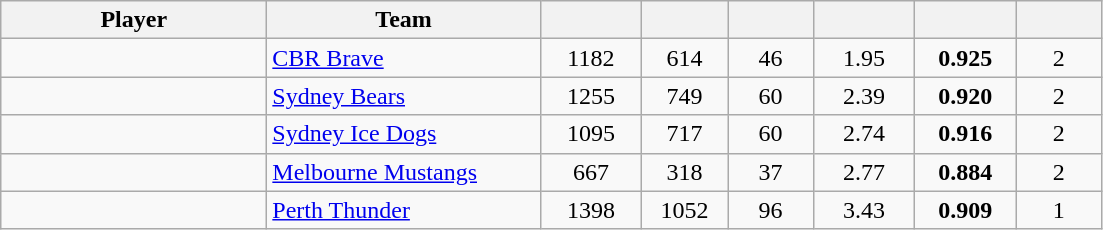<table class="wikitable sortable" style="text-align:center;">
<tr>
<th width="170px">Player</th>
<th width="175px">Team</th>
<th width="60px"></th>
<th width="50px"></th>
<th width="50px"></th>
<th width="60px"></th>
<th width="60px"></th>
<th width="50px"></th>
</tr>
<tr>
<td align="left"></td>
<td align="left"><a href='#'>CBR Brave</a></td>
<td>1182</td>
<td>614</td>
<td>46</td>
<td>1.95</td>
<td><strong>0.925</strong></td>
<td>2</td>
</tr>
<tr>
<td align="left"></td>
<td align="left"><a href='#'>Sydney Bears</a></td>
<td>1255</td>
<td>749</td>
<td>60</td>
<td>2.39</td>
<td><strong>0.920</strong></td>
<td>2</td>
</tr>
<tr>
<td align="left"></td>
<td align="left"><a href='#'>Sydney Ice Dogs</a></td>
<td>1095</td>
<td>717</td>
<td>60</td>
<td>2.74</td>
<td><strong>0.916</strong></td>
<td>2</td>
</tr>
<tr>
<td align="left"></td>
<td align="left"><a href='#'>Melbourne Mustangs</a></td>
<td>667</td>
<td>318</td>
<td>37</td>
<td>2.77</td>
<td><strong>0.884</strong></td>
<td>2</td>
</tr>
<tr>
<td align="left"></td>
<td align="left"><a href='#'>Perth Thunder</a></td>
<td>1398</td>
<td>1052</td>
<td>96</td>
<td>3.43</td>
<td><strong>0.909</strong></td>
<td>1</td>
</tr>
</table>
